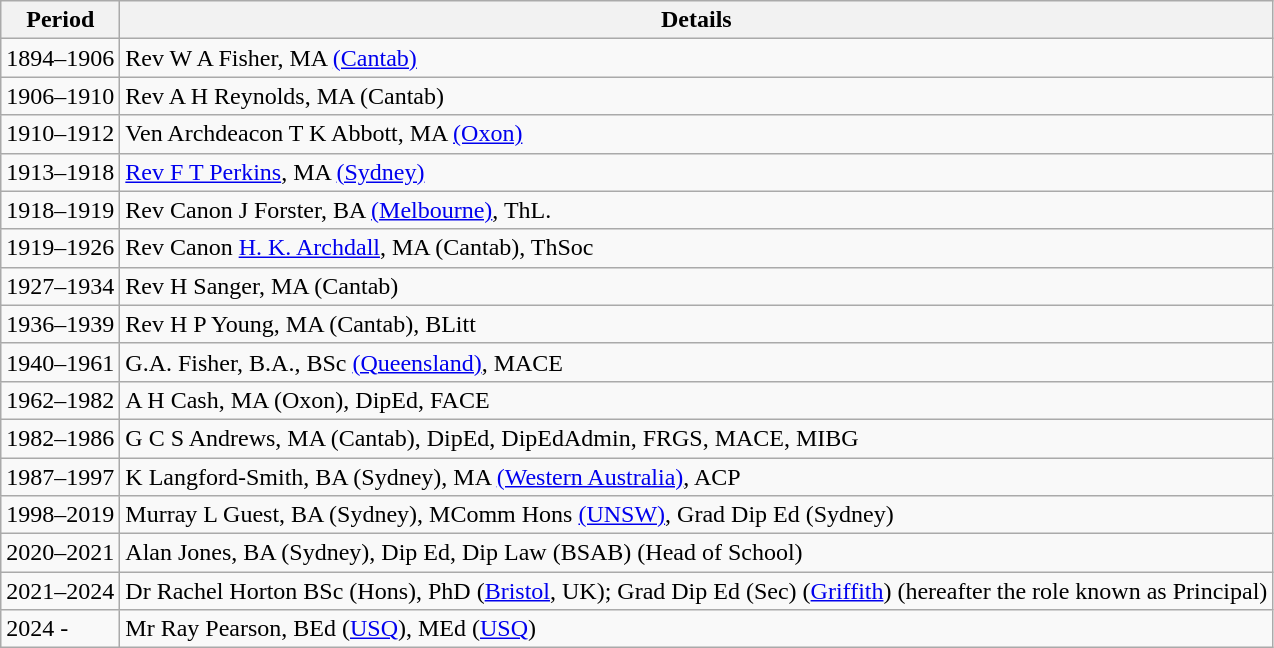<table class="wikitable">
<tr>
<th>Period</th>
<th>Details</th>
</tr>
<tr>
<td>1894–1906</td>
<td>Rev W A Fisher, MA <a href='#'>(Cantab)</a></td>
</tr>
<tr>
<td>1906–1910</td>
<td>Rev A H Reynolds, MA (Cantab)</td>
</tr>
<tr>
<td>1910–1912</td>
<td>Ven Archdeacon T K Abbott, MA <a href='#'>(Oxon)</a></td>
</tr>
<tr>
<td>1913–1918</td>
<td><a href='#'>Rev F T Perkins</a>, MA <a href='#'>(Sydney)</a></td>
</tr>
<tr>
<td>1918–1919</td>
<td>Rev Canon J Forster, BA <a href='#'>(Melbourne)</a>, ThL.</td>
</tr>
<tr>
<td>1919–1926</td>
<td>Rev Canon <a href='#'>H. K. Archdall</a>, MA (Cantab), ThSoc</td>
</tr>
<tr>
<td>1927–1934</td>
<td>Rev H Sanger, MA (Cantab)</td>
</tr>
<tr>
<td>1936–1939</td>
<td>Rev H P Young, MA (Cantab), BLitt</td>
</tr>
<tr>
<td>1940–1961</td>
<td>G.A. Fisher, B.A., BSc <a href='#'>(Queensland)</a>, MACE</td>
</tr>
<tr>
<td>1962–1982</td>
<td>A H Cash, MA (Oxon), DipEd, FACE</td>
</tr>
<tr>
<td>1982–1986</td>
<td>G C S Andrews, MA (Cantab), DipEd, DipEdAdmin, FRGS, MACE, MIBG</td>
</tr>
<tr>
<td>1987–1997</td>
<td>K Langford-Smith, BA (Sydney), MA <a href='#'>(Western Australia)</a>, ACP</td>
</tr>
<tr>
<td>1998–2019</td>
<td>Murray L Guest, BA (Sydney), MComm Hons <a href='#'>(UNSW)</a>, Grad Dip Ed (Sydney)</td>
</tr>
<tr>
<td>2020–2021</td>
<td>Alan Jones, BA (Sydney), Dip Ed, Dip Law (BSAB) (Head of School)</td>
</tr>
<tr>
<td>2021–2024</td>
<td>Dr Rachel Horton BSc (Hons), PhD (<a href='#'>Bristol</a>, UK); Grad Dip Ed (Sec) (<a href='#'>Griffith</a>) (hereafter the role known as Principal)</td>
</tr>
<tr>
<td>2024 -</td>
<td>Mr Ray Pearson, BEd (<a href='#'>USQ</a>), MEd (<a href='#'>USQ</a>)</td>
</tr>
</table>
